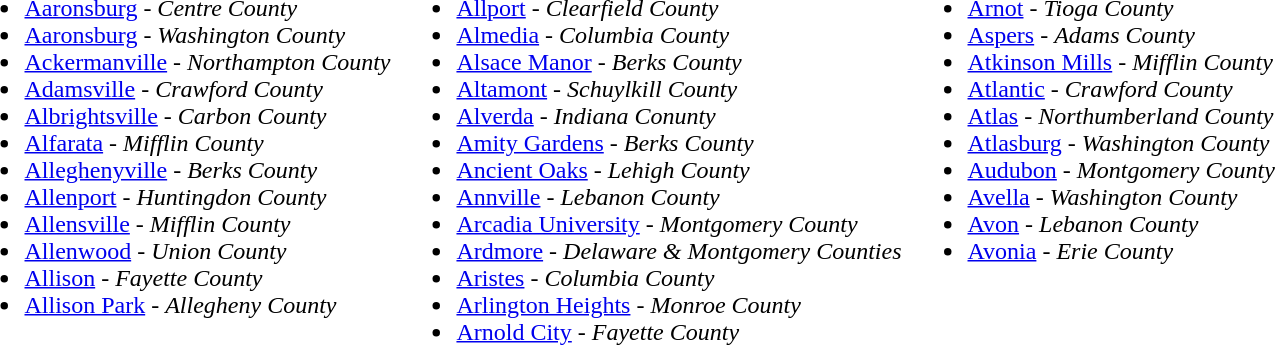<table>
<tr valign=top>
<td><br><ul><li><a href='#'>Aaronsburg</a> - <em>Centre County</em></li><li><a href='#'>Aaronsburg</a> -  <em>Washington County</em></li><li><a href='#'>Ackermanville</a> - <em>Northampton County</em></li><li><a href='#'>Adamsville</a> - <em>Crawford County</em></li><li><a href='#'>Albrightsville</a> - <em>Carbon County</em></li><li><a href='#'>Alfarata</a> - <em>Mifflin County</em></li><li><a href='#'>Alleghenyville</a> - <em>Berks County</em></li><li><a href='#'>Allenport</a> - <em>Huntingdon County</em></li><li><a href='#'>Allensville</a> - <em>Mifflin County</em></li><li><a href='#'>Allenwood</a> - <em>Union County</em></li><li><a href='#'>Allison</a> - <em>Fayette County</em></li><li><a href='#'>Allison Park</a> - <em>Allegheny County</em></li></ul></td>
<td><br><ul><li><a href='#'>Allport</a> - <em>Clearfield County</em></li><li><a href='#'>Almedia</a> - <em>Columbia County</em></li><li><a href='#'>Alsace Manor</a> - <em>Berks County</em></li><li><a href='#'>Altamont</a> - <em>Schuylkill County</em></li><li><a href='#'>Alverda</a> - <em>Indiana Conunty</em></li><li><a href='#'>Amity Gardens</a> - <em>Berks County</em></li><li><a href='#'>Ancient Oaks</a> - <em>Lehigh County</em></li><li><a href='#'>Annville</a> - <em>Lebanon County</em></li><li><a href='#'>Arcadia University</a> - <em>Montgomery County</em></li><li><a href='#'>Ardmore</a> - <em>Delaware & Montgomery Counties</em></li><li><a href='#'>Aristes</a> - <em>Columbia County</em></li><li><a href='#'>Arlington Heights</a> - <em>Monroe County</em></li><li><a href='#'>Arnold City</a> - <em>Fayette County</em></li></ul></td>
<td><br><ul><li><a href='#'>Arnot</a> - <em>Tioga County</em></li><li><a href='#'>Aspers</a> - <em>Adams County</em></li><li><a href='#'>Atkinson Mills</a> - <em>Mifflin County</em></li><li><a href='#'>Atlantic</a> - <em>Crawford County</em></li><li><a href='#'>Atlas</a> - <em>Northumberland County</em></li><li><a href='#'>Atlasburg</a> - <em>Washington County</em></li><li><a href='#'>Audubon</a> - <em>Montgomery County</em></li><li><a href='#'>Avella</a> - <em>Washington County</em></li><li><a href='#'>Avon</a> - <em>Lebanon County</em></li><li><a href='#'>Avonia</a> - <em>Erie County</em></li></ul></td>
</tr>
</table>
